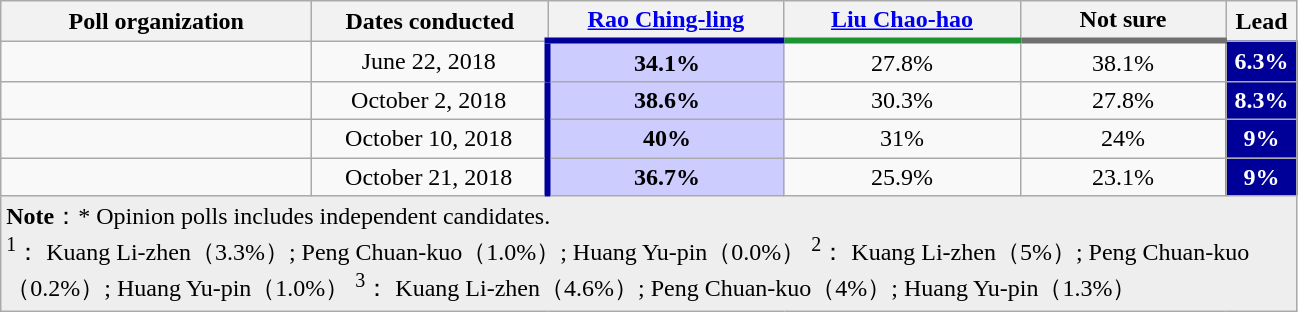<table class="wikitable collapsible autocollapse" style="text-align:center;">
<tr>
<th style="width:200px;">Poll organization</th>
<th style="width:150px;">Dates conducted</th>
<th style="width:150px; border-bottom:4px solid #000099;"> <a href='#'>Rao Ching-ling</a></th>
<th style="width:150px; border-bottom:4px solid #1B9431;"> <a href='#'>Liu Chao-hao</a></th>
<th style="width:130px; border-bottom:4px solid #707070;"> Not sure</th>
<th style="width:40px;">Lead</th>
</tr>
<tr>
<td></td>
<td>June 22, 2018</td>
<td style="background-color:#CCCCFF; border-left:4px solid #000099;"><strong>34.1%</strong></td>
<td>27.8%</td>
<td>38.1%</td>
<td style="background:#000099; color:white"><strong>6.3%</strong></td>
</tr>
<tr>
<td></td>
<td>October 2, 2018</td>
<td style="background-color:#CCCCFF; border-left:4px solid #000099;"><strong>38.6%</strong></td>
<td>30.3%</td>
<td>27.8%</td>
<td style="background:#000099; color:white"><strong>8.3%</strong></td>
</tr>
<tr>
<td></td>
<td>October 10, 2018</td>
<td style="background-color:#CCCCFF; border-left:4px solid #000099;"><strong>40%</strong></td>
<td>31%</td>
<td>24%</td>
<td style="background:#000099; color:white"><strong>9%</strong></td>
</tr>
<tr>
<td></td>
<td>October 21, 2018</td>
<td style="background-color:#CCCCFF; border-left:4px solid #000099;"><strong>36.7%</strong></td>
<td>25.9%</td>
<td>23.1%</td>
<td style="background:#000099; color:white"><strong>9%</strong></td>
</tr>
<tr>
<td colspan="7" style="background-color:#EEEEEE;" align=left><div><strong>Note</strong>：* Opinion polls includes independent candidates.<br><sup>1</sup>： Kuang Li-zhen（3.3%）;  Peng Chuan-kuo（1.0%）;   Huang Yu-pin（0.0%）
<sup>2</sup>： Kuang Li-zhen（5%）;  Peng Chuan-kuo（0.2%）;   Huang Yu-pin（1.0%）
<sup>3</sup>： Kuang Li-zhen（4.6%）;  Peng Chuan-kuo（4%）;   Huang Yu-pin（1.3%）</div></td>
</tr>
</table>
